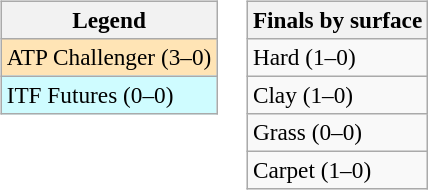<table>
<tr valign=top>
<td><br><table class=wikitable style=font-size:97%>
<tr>
<th>Legend</th>
</tr>
<tr bgcolor=moccasin>
<td>ATP Challenger (3–0)</td>
</tr>
<tr bgcolor=cffcff>
<td>ITF Futures (0–0)</td>
</tr>
</table>
</td>
<td><br><table class=wikitable style=font-size:97%>
<tr>
<th>Finals by surface</th>
</tr>
<tr>
<td>Hard (1–0)</td>
</tr>
<tr>
<td>Clay (1–0)</td>
</tr>
<tr>
<td>Grass (0–0)</td>
</tr>
<tr>
<td>Carpet (1–0)</td>
</tr>
</table>
</td>
</tr>
</table>
